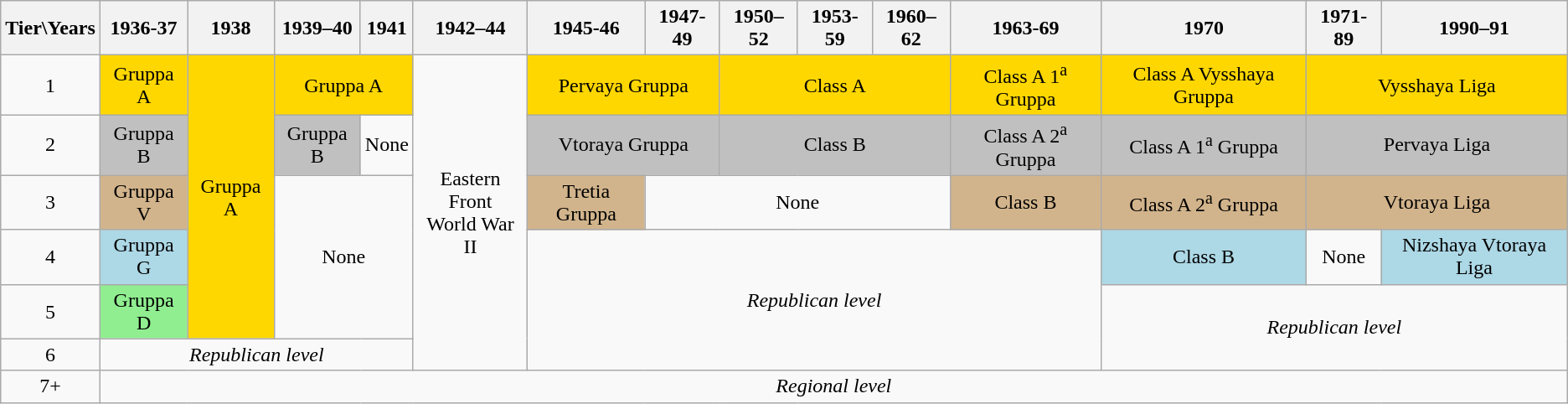<table class="wikitable" style="text-align: center;">
<tr>
<th>Tier\Years</th>
<th>1936-37</th>
<th>1938</th>
<th>1939–40</th>
<th>1941</th>
<th>1942–44</th>
<th>1945-46</th>
<th>1947-49</th>
<th>1950–52</th>
<th>1953-59</th>
<th>1960–62</th>
<th>1963-69</th>
<th>1970</th>
<th>1971-89</th>
<th>1990–91</th>
</tr>
<tr>
<td>1</td>
<td bgcolor=gold>Gruppa A</td>
<td rowspan=5 bgcolor=gold>Gruppa A</td>
<td colspan=2 bgcolor=gold>Gruppa A</td>
<td rowspan=6 bgcolor=>Eastern Front<br>World War II</td>
<td colspan=2 bgcolor=gold>Pervaya Gruppa</td>
<td colspan=3 bgcolor=gold>Class A</td>
<td colspan=1 bgcolor=gold>Class A 1<sup>a</sup> Gruppa</td>
<td colspan=1 bgcolor=gold>Class A Vysshaya Gruppa</td>
<td colspan=2 bgcolor=gold>Vysshaya Liga</td>
</tr>
<tr>
<td>2</td>
<td bgcolor=silver>Gruppa B</td>
<td colspan=1 bgcolor=silver>Gruppa B</td>
<td>None</td>
<td colspan=2 bgcolor=silver>Vtoraya Gruppa</td>
<td colspan=3 bgcolor=silver>Class B</td>
<td colspan=1 bgcolor=silver>Class A 2<sup>a</sup> Gruppa</td>
<td colspan=1 bgcolor=silver>Class A 1<sup>a</sup> Gruppa</td>
<td colspan=2 bgcolor=silver>Pervaya Liga</td>
</tr>
<tr>
<td>3</td>
<td bgcolor=tan>Gruppa V</td>
<td rowspan=3 colspan=2>None</td>
<td bgcolor=tan>Tretia Gruppa</td>
<td colspan=4>None</td>
<td bgcolor=tan>Class B</td>
<td bgcolor=tan>Class A 2<sup>a</sup> Gruppa</td>
<td colspan=2 bgcolor=tan>Vtoraya Liga</td>
</tr>
<tr>
<td>4</td>
<td bgcolor=lightblue>Gruppa G</td>
<td rowspan=3 colspan=6><em>Republican level</em></td>
<td bgcolor=lightblue>Class B</td>
<td>None</td>
<td bgcolor=lightblue>Nizshaya Vtoraya Liga</td>
</tr>
<tr>
<td>5</td>
<td bgcolor=lightgreen>Gruppa D</td>
<td rowspan=2 colspan=3><em>Republican level</em></td>
</tr>
<tr>
<td>6</td>
<td colspan=4><em>Republican level</em></td>
</tr>
<tr>
<td>7+</td>
<td colspan=14><em>Regional level</em></td>
</tr>
</table>
